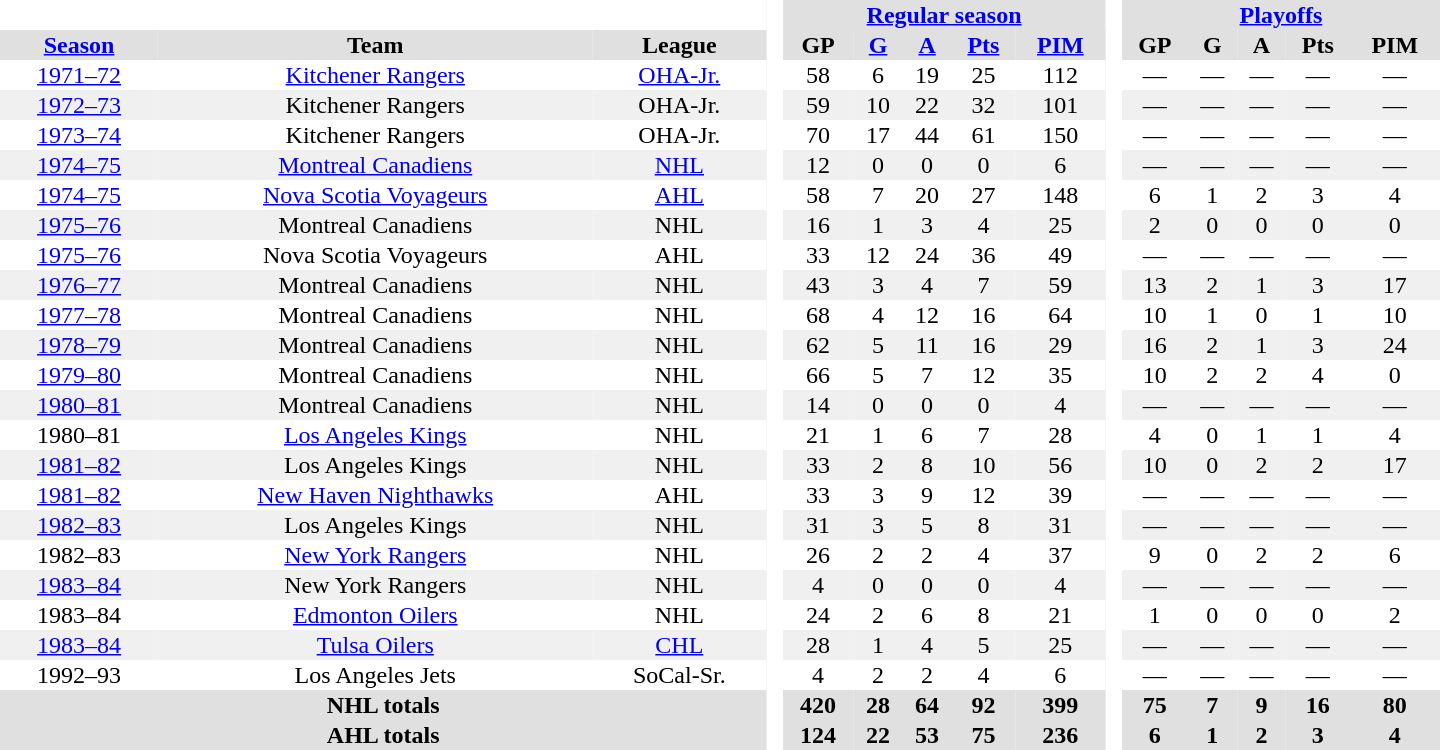<table border="0" cellpadding="1" cellspacing="0" style="text-align:center; width:60em;">
<tr style="background:#e0e0e0;">
<th colspan="3"  bgcolor="#ffffff"> </th>
<th rowspan="99" bgcolor="#ffffff"> </th>
<th colspan="5"><a href='#'>Regular season</a></th>
<th rowspan="99" bgcolor="#ffffff"> </th>
<th colspan="5"><a href='#'>Playoffs</a></th>
</tr>
<tr style="background:#e0e0e0;">
<th><a href='#'>Season</a></th>
<th>Team</th>
<th>League</th>
<th>GP</th>
<th><a href='#'>G</a></th>
<th><a href='#'>A</a></th>
<th><a href='#'>Pts</a></th>
<th><a href='#'>PIM</a></th>
<th>GP</th>
<th>G</th>
<th>A</th>
<th>Pts</th>
<th>PIM</th>
</tr>
<tr>
<td><a href='#'>1971–72</a></td>
<td><a href='#'>Kitchener Rangers</a></td>
<td><a href='#'>OHA-Jr.</a></td>
<td>58</td>
<td>6</td>
<td>19</td>
<td>25</td>
<td>112</td>
<td>—</td>
<td>—</td>
<td>—</td>
<td>—</td>
<td>—</td>
</tr>
<tr bgcolor="#f0f0f0">
<td><a href='#'>1972–73</a></td>
<td>Kitchener Rangers</td>
<td>OHA-Jr.</td>
<td>59</td>
<td>10</td>
<td>22</td>
<td>32</td>
<td>101</td>
<td>—</td>
<td>—</td>
<td>—</td>
<td>—</td>
<td>—</td>
</tr>
<tr>
<td><a href='#'>1973–74</a></td>
<td>Kitchener Rangers</td>
<td>OHA-Jr.</td>
<td>70</td>
<td>17</td>
<td>44</td>
<td>61</td>
<td>150</td>
<td>—</td>
<td>—</td>
<td>—</td>
<td>—</td>
<td>—</td>
</tr>
<tr bgcolor="#f0f0f0">
<td><a href='#'>1974–75</a></td>
<td><a href='#'>Montreal Canadiens</a></td>
<td><a href='#'>NHL</a></td>
<td>12</td>
<td>0</td>
<td>0</td>
<td>0</td>
<td>6</td>
<td>—</td>
<td>—</td>
<td>—</td>
<td>—</td>
<td>—</td>
</tr>
<tr>
<td><a href='#'>1974–75</a></td>
<td><a href='#'>Nova Scotia Voyageurs</a></td>
<td><a href='#'>AHL</a></td>
<td>58</td>
<td>7</td>
<td>20</td>
<td>27</td>
<td>148</td>
<td>6</td>
<td>1</td>
<td>2</td>
<td>3</td>
<td>4</td>
</tr>
<tr bgcolor="#f0f0f0">
<td><a href='#'>1975–76</a></td>
<td>Montreal Canadiens</td>
<td>NHL</td>
<td>16</td>
<td>1</td>
<td>3</td>
<td>4</td>
<td>25</td>
<td>2</td>
<td>0</td>
<td>0</td>
<td>0</td>
<td>0</td>
</tr>
<tr>
<td><a href='#'>1975–76</a></td>
<td>Nova Scotia Voyageurs</td>
<td>AHL</td>
<td>33</td>
<td>12</td>
<td>24</td>
<td>36</td>
<td>49</td>
<td>—</td>
<td>—</td>
<td>—</td>
<td>—</td>
<td>—</td>
</tr>
<tr bgcolor="#f0f0f0">
<td><a href='#'>1976–77</a></td>
<td>Montreal Canadiens</td>
<td>NHL</td>
<td>43</td>
<td>3</td>
<td>4</td>
<td>7</td>
<td>59</td>
<td>13</td>
<td>2</td>
<td>1</td>
<td>3</td>
<td>17</td>
</tr>
<tr>
<td><a href='#'>1977–78</a></td>
<td>Montreal Canadiens</td>
<td>NHL</td>
<td>68</td>
<td>4</td>
<td>12</td>
<td>16</td>
<td>64</td>
<td>10</td>
<td>1</td>
<td>0</td>
<td>1</td>
<td>10</td>
</tr>
<tr bgcolor="#f0f0f0">
<td><a href='#'>1978–79</a></td>
<td>Montreal Canadiens</td>
<td>NHL</td>
<td>62</td>
<td>5</td>
<td>11</td>
<td>16</td>
<td>29</td>
<td>16</td>
<td>2</td>
<td>1</td>
<td>3</td>
<td>24</td>
</tr>
<tr>
<td><a href='#'>1979–80</a></td>
<td>Montreal Canadiens</td>
<td>NHL</td>
<td>66</td>
<td>5</td>
<td>7</td>
<td>12</td>
<td>35</td>
<td>10</td>
<td>2</td>
<td>2</td>
<td>4</td>
<td>0</td>
</tr>
<tr bgcolor="#f0f0f0">
<td><a href='#'>1980–81</a></td>
<td>Montreal Canadiens</td>
<td>NHL</td>
<td>14</td>
<td>0</td>
<td>0</td>
<td>0</td>
<td>4</td>
<td>—</td>
<td>—</td>
<td>—</td>
<td>—</td>
<td>—</td>
</tr>
<tr>
<td>1980–81</td>
<td><a href='#'>Los Angeles Kings</a></td>
<td>NHL</td>
<td>21</td>
<td>1</td>
<td>6</td>
<td>7</td>
<td>28</td>
<td>4</td>
<td>0</td>
<td>1</td>
<td>1</td>
<td>4</td>
</tr>
<tr bgcolor="#f0f0f0">
<td><a href='#'>1981–82</a></td>
<td>Los Angeles Kings</td>
<td>NHL</td>
<td>33</td>
<td>2</td>
<td>8</td>
<td>10</td>
<td>56</td>
<td>10</td>
<td>0</td>
<td>2</td>
<td>2</td>
<td>17</td>
</tr>
<tr>
<td><a href='#'>1981–82</a></td>
<td><a href='#'>New Haven Nighthawks</a></td>
<td>AHL</td>
<td>33</td>
<td>3</td>
<td>9</td>
<td>12</td>
<td>39</td>
<td>—</td>
<td>—</td>
<td>—</td>
<td>—</td>
<td>—</td>
</tr>
<tr bgcolor="#f0f0f0">
<td><a href='#'>1982–83</a></td>
<td>Los Angeles Kings</td>
<td>NHL</td>
<td>31</td>
<td>3</td>
<td>5</td>
<td>8</td>
<td>31</td>
<td>—</td>
<td>—</td>
<td>—</td>
<td>—</td>
<td>—</td>
</tr>
<tr>
<td>1982–83</td>
<td><a href='#'>New York Rangers</a></td>
<td>NHL</td>
<td>26</td>
<td>2</td>
<td>2</td>
<td>4</td>
<td>37</td>
<td>9</td>
<td>0</td>
<td>2</td>
<td>2</td>
<td>6</td>
</tr>
<tr bgcolor="#f0f0f0">
<td><a href='#'>1983–84</a></td>
<td>New York Rangers</td>
<td>NHL</td>
<td>4</td>
<td>0</td>
<td>0</td>
<td>0</td>
<td>4</td>
<td>—</td>
<td>—</td>
<td>—</td>
<td>—</td>
<td>—</td>
</tr>
<tr>
<td>1983–84</td>
<td><a href='#'>Edmonton Oilers</a></td>
<td>NHL</td>
<td>24</td>
<td>2</td>
<td>6</td>
<td>8</td>
<td>21</td>
<td>1</td>
<td>0</td>
<td>0</td>
<td>0</td>
<td>2</td>
</tr>
<tr bgcolor="#f0f0f0">
<td><a href='#'>1983–84</a></td>
<td><a href='#'>Tulsa Oilers</a></td>
<td><a href='#'>CHL</a></td>
<td>28</td>
<td>1</td>
<td>4</td>
<td>5</td>
<td>25</td>
<td>—</td>
<td>—</td>
<td>—</td>
<td>—</td>
<td>—</td>
</tr>
<tr>
<td>1992–93</td>
<td>Los Angeles Jets</td>
<td>SoCal-Sr.</td>
<td>4</td>
<td>2</td>
<td>2</td>
<td>4</td>
<td>6</td>
<td>—</td>
<td>—</td>
<td>—</td>
<td>—</td>
<td>—</td>
</tr>
<tr bgcolor="#e0e0e0">
<th colspan="3">NHL totals</th>
<th>420</th>
<th>28</th>
<th>64</th>
<th>92</th>
<th>399</th>
<th>75</th>
<th>7</th>
<th>9</th>
<th>16</th>
<th>80</th>
</tr>
<tr bgcolor="#e0e0e0">
<th colspan="3">AHL totals</th>
<th>124</th>
<th>22</th>
<th>53</th>
<th>75</th>
<th>236</th>
<th>6</th>
<th>1</th>
<th>2</th>
<th>3</th>
<th>4</th>
</tr>
</table>
